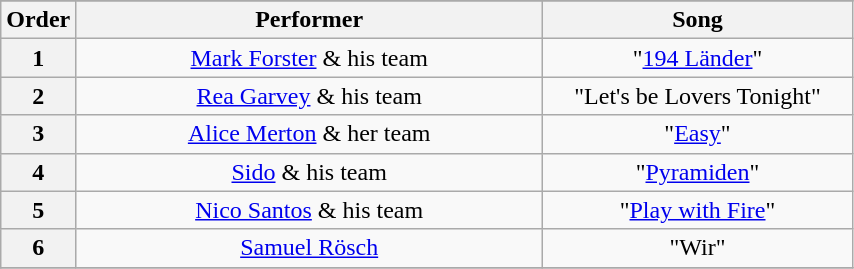<table class="wikitable" style="text-align:center; width:45%;">
<tr>
</tr>
<tr>
<th style="width:01%;">Order</th>
<th style="width:60%;">Performer</th>
<th style="width:39%;">Song</th>
</tr>
<tr>
<th>1</th>
<td><a href='#'>Mark Forster</a> & his team<br></td>
<td>"<a href='#'>194 Länder</a>"</td>
</tr>
<tr>
<th>2</th>
<td><a href='#'>Rea Garvey</a> & his team<br></td>
<td>"Let's be Lovers Tonight"</td>
</tr>
<tr>
<th>3</th>
<td><a href='#'>Alice Merton</a> & her team<br></td>
<td>"<a href='#'>Easy</a>"</td>
</tr>
<tr>
<th>4</th>
<td><a href='#'>Sido</a> & his team<br></td>
<td>"<a href='#'>Pyramiden</a>"</td>
</tr>
<tr>
<th>5</th>
<td><a href='#'>Nico Santos</a> & his team<br></td>
<td>"<a href='#'>Play with Fire</a>"</td>
</tr>
<tr>
<th>6</th>
<td><a href='#'>Samuel Rösch</a></td>
<td>"Wir"</td>
</tr>
<tr>
</tr>
</table>
